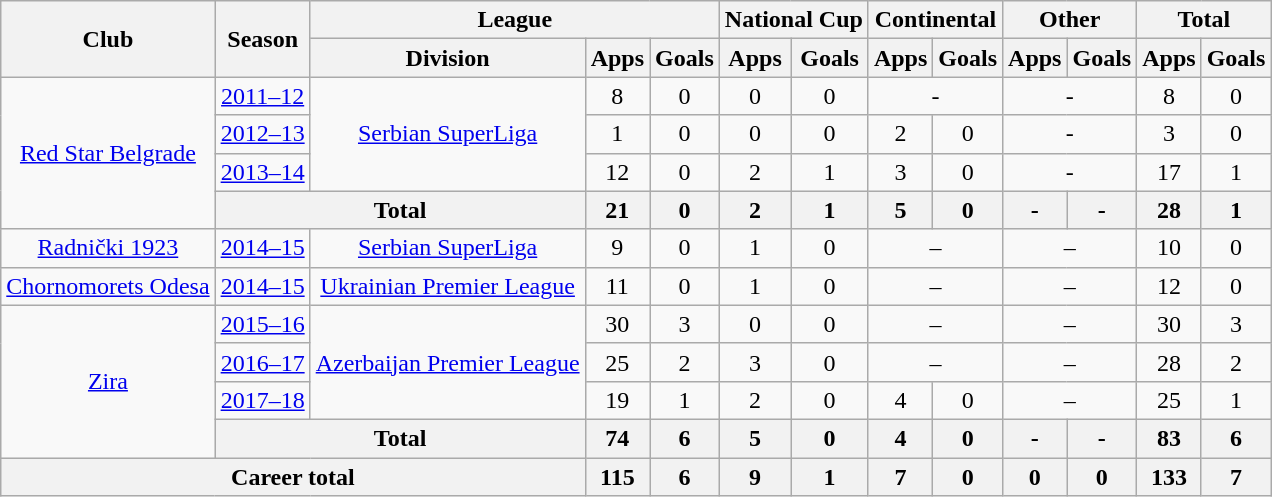<table class="wikitable" style="text-align:center">
<tr>
<th rowspan="2">Club</th>
<th rowspan="2">Season</th>
<th colspan="3">League</th>
<th colspan="2">National Cup</th>
<th colspan="2">Continental</th>
<th colspan="2">Other</th>
<th colspan="2">Total</th>
</tr>
<tr>
<th>Division</th>
<th>Apps</th>
<th>Goals</th>
<th>Apps</th>
<th>Goals</th>
<th>Apps</th>
<th>Goals</th>
<th>Apps</th>
<th>Goals</th>
<th>Apps</th>
<th>Goals</th>
</tr>
<tr>
<td rowspan="4"><a href='#'>Red Star Belgrade</a></td>
<td><a href='#'>2011–12</a></td>
<td rowspan="3"><a href='#'>Serbian SuperLiga</a></td>
<td>8</td>
<td>0</td>
<td>0</td>
<td>0</td>
<td colspan="2">-</td>
<td colspan="2">-</td>
<td>8</td>
<td>0</td>
</tr>
<tr>
<td><a href='#'>2012–13</a></td>
<td>1</td>
<td>0</td>
<td>0</td>
<td>0</td>
<td>2</td>
<td>0</td>
<td colspan="2">-</td>
<td>3</td>
<td>0</td>
</tr>
<tr>
<td><a href='#'>2013–14</a></td>
<td>12</td>
<td>0</td>
<td>2</td>
<td>1</td>
<td>3</td>
<td>0</td>
<td colspan="2">-</td>
<td>17</td>
<td>1</td>
</tr>
<tr>
<th colspan="2">Total</th>
<th>21</th>
<th>0</th>
<th>2</th>
<th>1</th>
<th>5</th>
<th>0</th>
<th>-</th>
<th>-</th>
<th>28</th>
<th>1</th>
</tr>
<tr>
<td><a href='#'>Radnički 1923</a></td>
<td><a href='#'>2014–15</a></td>
<td><a href='#'>Serbian SuperLiga</a></td>
<td>9</td>
<td>0</td>
<td>1</td>
<td>0</td>
<td colspan="2">–</td>
<td colspan="2">–</td>
<td>10</td>
<td>0</td>
</tr>
<tr>
<td><a href='#'>Chornomorets Odesa</a></td>
<td><a href='#'>2014–15</a></td>
<td><a href='#'>Ukrainian Premier League</a></td>
<td>11</td>
<td>0</td>
<td>1</td>
<td>0</td>
<td colspan="2">–</td>
<td colspan="2">–</td>
<td>12</td>
<td>0</td>
</tr>
<tr>
<td rowspan="4"><a href='#'>Zira</a></td>
<td><a href='#'>2015–16</a></td>
<td rowspan="3"><a href='#'>Azerbaijan Premier League</a></td>
<td>30</td>
<td>3</td>
<td>0</td>
<td>0</td>
<td colspan="2">–</td>
<td colspan="2">–</td>
<td>30</td>
<td>3</td>
</tr>
<tr>
<td><a href='#'>2016–17</a></td>
<td>25</td>
<td>2</td>
<td>3</td>
<td>0</td>
<td colspan="2">–</td>
<td colspan="2">–</td>
<td>28</td>
<td>2</td>
</tr>
<tr>
<td><a href='#'>2017–18</a></td>
<td>19</td>
<td>1</td>
<td>2</td>
<td>0</td>
<td>4</td>
<td>0</td>
<td colspan="2">–</td>
<td>25</td>
<td>1</td>
</tr>
<tr>
<th colspan="2">Total</th>
<th>74</th>
<th>6</th>
<th>5</th>
<th>0</th>
<th>4</th>
<th>0</th>
<th>-</th>
<th>-</th>
<th>83</th>
<th>6</th>
</tr>
<tr>
<th colspan="3">Career total</th>
<th>115</th>
<th>6</th>
<th>9</th>
<th>1</th>
<th>7</th>
<th>0</th>
<th>0</th>
<th>0</th>
<th>133</th>
<th>7</th>
</tr>
</table>
